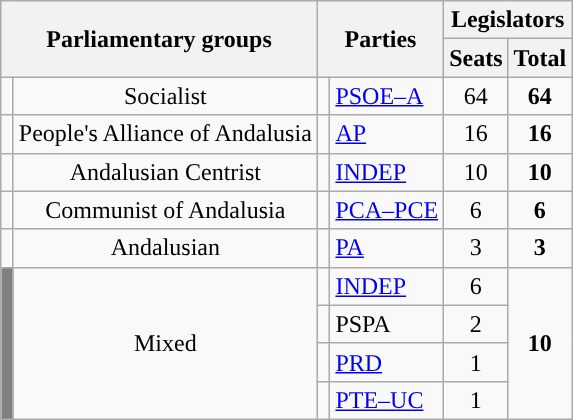<table class="wikitable" style="text-align:center;">
<tr>
<th rowspan="2" colspan="2">Parliamentary groups</th>
<th rowspan="2" colspan="2">Parties</th>
<th colspan="2">Legislators</th>
</tr>
<tr>
<th>Seats</th>
<th>Total</th>
</tr>
<tr>
<td width="1" style="color:inherit;background:"></td>
<td>Socialist</td>
<td width="1" style="color:inherit;background:"></td>
<td align="left"><a href='#'>PSOE–A</a></td>
<td>64</td>
<td><strong>64</strong></td>
</tr>
<tr>
<td style="color:inherit;background:"></td>
<td>People's Alliance of Andalusia</td>
<td style="color:inherit;background:"></td>
<td align="left"><a href='#'>AP</a></td>
<td>16</td>
<td><strong>16</strong></td>
</tr>
<tr>
<td style="color:inherit;background:"></td>
<td>Andalusian Centrist</td>
<td style="color:inherit;background:"></td>
<td align="left"><a href='#'>INDEP</a></td>
<td>10</td>
<td><strong>10</strong></td>
</tr>
<tr>
<td style="color:inherit;background:"></td>
<td>Communist of Andalusia</td>
<td style="color:inherit;background:"></td>
<td align="left"><a href='#'>PCA–PCE</a></td>
<td>6</td>
<td><strong>6</strong></td>
</tr>
<tr>
<td style="color:inherit;background:"></td>
<td>Andalusian</td>
<td style="color:inherit;background:"></td>
<td align="left"><a href='#'>PA</a></td>
<td>3</td>
<td><strong>3</strong></td>
</tr>
<tr>
<td rowspan="4" bgcolor="gray"></td>
<td rowspan="4">Mixed</td>
<td style="color:inherit;background:"></td>
<td align="left"><a href='#'>INDEP</a></td>
<td>6</td>
<td rowspan="4"><strong>10</strong></td>
</tr>
<tr>
<td style="color:inherit;background:"></td>
<td align="left">PSPA</td>
<td>2</td>
</tr>
<tr>
<td style="color:inherit;background:"></td>
<td align="left"><a href='#'>PRD</a></td>
<td>1</td>
</tr>
<tr>
<td style="color:inherit;background:"></td>
<td align="left"><a href='#'>PTE–UC</a></td>
<td>1</td>
</tr>
</table>
